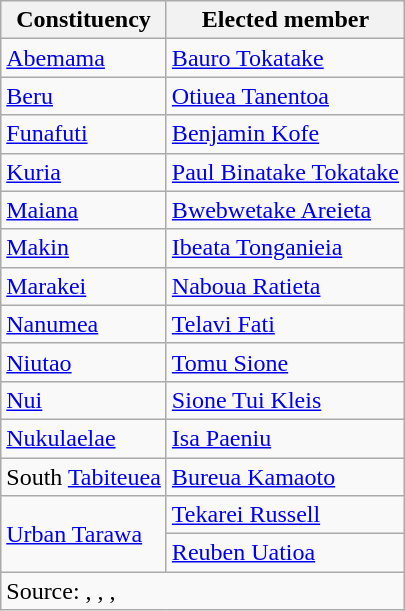<table class=wikitable>
<tr>
<th>Constituency</th>
<th>Elected member</th>
</tr>
<tr>
<td><a href='#'>Abemama</a></td>
<td><a href='#'>Bauro Tokatake</a></td>
</tr>
<tr>
<td><a href='#'>Beru</a></td>
<td><a href='#'>Otiuea Tanentoa</a></td>
</tr>
<tr>
<td><a href='#'>Funafuti</a></td>
<td><a href='#'>Benjamin Kofe</a></td>
</tr>
<tr>
<td><a href='#'>Kuria</a></td>
<td><a href='#'>Paul Binatake Tokatake</a></td>
</tr>
<tr>
<td><a href='#'>Maiana</a></td>
<td><a href='#'>Bwebwetake Areieta</a></td>
</tr>
<tr>
<td><a href='#'>Makin</a></td>
<td><a href='#'>Ibeata Tonganieia</a></td>
</tr>
<tr>
<td><a href='#'>Marakei</a></td>
<td><a href='#'>Naboua Ratieta</a></td>
</tr>
<tr>
<td><a href='#'>Nanumea</a></td>
<td><a href='#'>Telavi Fati</a></td>
</tr>
<tr>
<td><a href='#'>Niutao</a></td>
<td><a href='#'>Tomu Sione</a></td>
</tr>
<tr>
<td><a href='#'>Nui</a></td>
<td><a href='#'>Sione Tui Kleis</a></td>
</tr>
<tr>
<td><a href='#'>Nukulaelae</a></td>
<td><a href='#'>Isa Paeniu</a></td>
</tr>
<tr>
<td>South <a href='#'>Tabiteuea</a></td>
<td><a href='#'>Bureua Kamaoto</a></td>
</tr>
<tr>
<td rowspan=2><a href='#'>Urban Tarawa</a></td>
<td><a href='#'>Tekarei Russell</a></td>
</tr>
<tr>
<td><a href='#'>Reuben Uatioa</a></td>
</tr>
<tr>
<td colspan=2>Source: , , , </td>
</tr>
</table>
